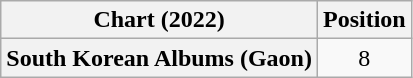<table class="wikitable plainrowheaders" style="text-align:center">
<tr>
<th scope="col">Chart (2022)</th>
<th scope="col">Position</th>
</tr>
<tr>
<th scope="row">South Korean Albums (Gaon)</th>
<td>8</td>
</tr>
</table>
